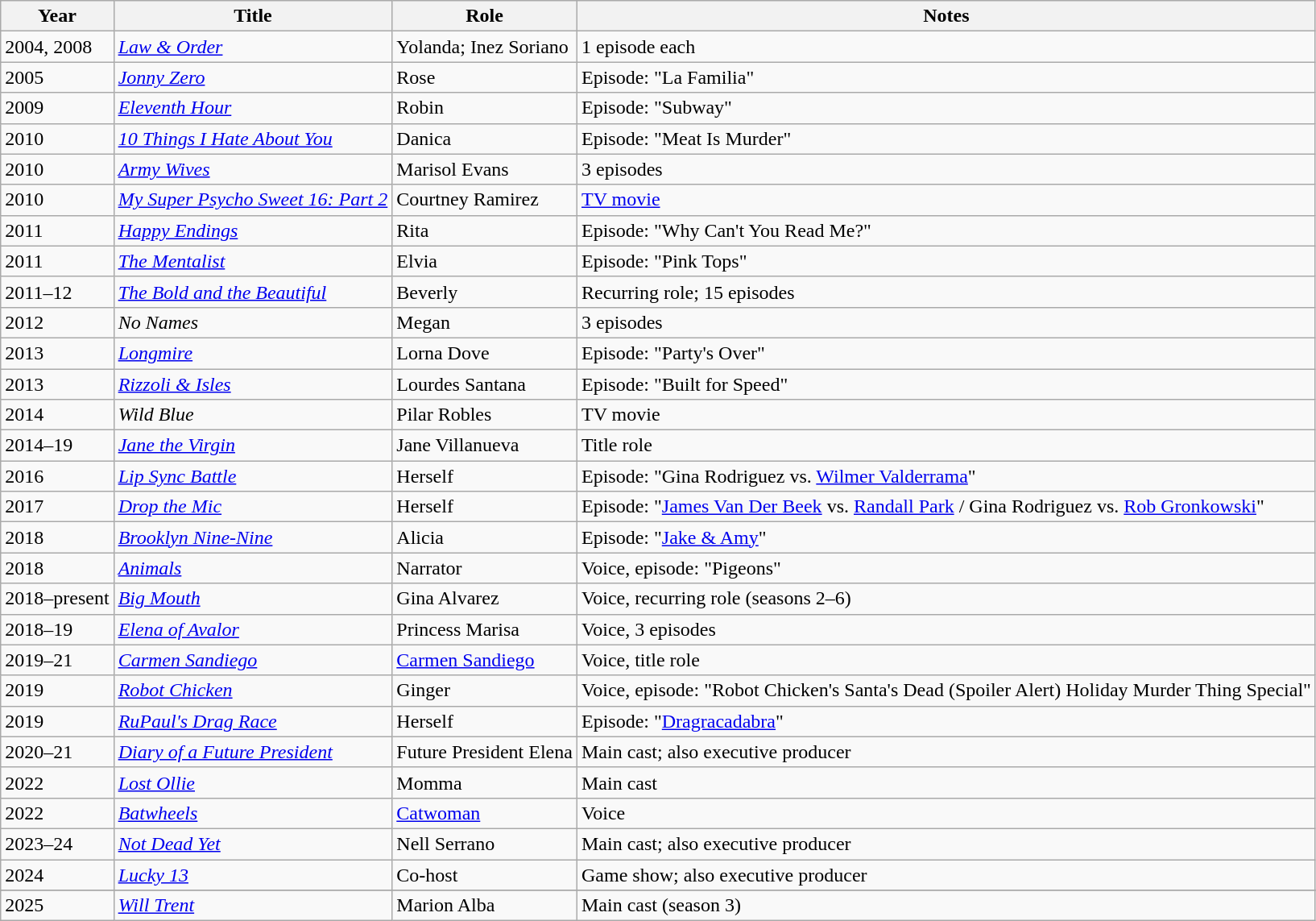<table class="wikitable sortable">
<tr>
<th>Year</th>
<th>Title</th>
<th>Role</th>
<th class="unsortable">Notes</th>
</tr>
<tr>
<td>2004, 2008</td>
<td><em><a href='#'>Law & Order</a></em></td>
<td>Yolanda; Inez Soriano</td>
<td>1 episode each</td>
</tr>
<tr>
<td>2005</td>
<td><em><a href='#'>Jonny Zero</a></em></td>
<td>Rose</td>
<td>Episode: "La Familia"</td>
</tr>
<tr>
<td>2009</td>
<td><em><a href='#'>Eleventh Hour</a></em></td>
<td>Robin</td>
<td>Episode: "Subway"</td>
</tr>
<tr>
<td>2010</td>
<td><em><a href='#'>10 Things I Hate About You</a></em></td>
<td>Danica</td>
<td>Episode: "Meat Is Murder"</td>
</tr>
<tr>
<td>2010</td>
<td><em><a href='#'>Army Wives</a></em></td>
<td>Marisol Evans</td>
<td>3 episodes</td>
</tr>
<tr>
<td>2010</td>
<td><em><a href='#'>My Super Psycho Sweet 16: Part 2</a></em></td>
<td>Courtney Ramirez</td>
<td><a href='#'>TV movie</a></td>
</tr>
<tr>
<td>2011</td>
<td><em><a href='#'>Happy Endings</a></em></td>
<td>Rita</td>
<td>Episode: "Why Can't You Read Me?"</td>
</tr>
<tr>
<td>2011</td>
<td><em><a href='#'>The Mentalist</a></em></td>
<td>Elvia</td>
<td>Episode: "Pink Tops"</td>
</tr>
<tr>
<td>2011–12</td>
<td><em><a href='#'>The Bold and the Beautiful</a></em></td>
<td>Beverly</td>
<td>Recurring role; 15 episodes</td>
</tr>
<tr>
<td>2012</td>
<td><em>No Names</em></td>
<td>Megan</td>
<td>3 episodes</td>
</tr>
<tr>
<td>2013</td>
<td><em><a href='#'>Longmire</a></em></td>
<td>Lorna Dove</td>
<td>Episode: "Party's Over"</td>
</tr>
<tr>
<td>2013</td>
<td><em><a href='#'>Rizzoli & Isles</a></em></td>
<td>Lourdes Santana</td>
<td>Episode: "Built for Speed"</td>
</tr>
<tr>
<td>2014</td>
<td><em>Wild Blue</em></td>
<td>Pilar Robles</td>
<td>TV movie</td>
</tr>
<tr>
<td>2014–19</td>
<td><em><a href='#'>Jane the Virgin</a></em></td>
<td>Jane Villanueva</td>
<td>Title role</td>
</tr>
<tr>
<td>2016</td>
<td><em><a href='#'>Lip Sync Battle</a></em></td>
<td>Herself</td>
<td>Episode: "Gina Rodriguez vs. <a href='#'>Wilmer Valderrama</a>"</td>
</tr>
<tr>
<td>2017</td>
<td><em><a href='#'>Drop the Mic</a></em></td>
<td>Herself</td>
<td>Episode: "<a href='#'>James Van Der Beek</a> vs. <a href='#'>Randall Park</a> / Gina Rodriguez vs. <a href='#'>Rob Gronkowski</a>"</td>
</tr>
<tr>
<td>2018</td>
<td><em><a href='#'>Brooklyn Nine-Nine</a></em></td>
<td>Alicia</td>
<td>Episode: "<a href='#'>Jake & Amy</a>"</td>
</tr>
<tr>
<td>2018</td>
<td><em><a href='#'>Animals</a></em></td>
<td>Narrator</td>
<td>Voice, episode: "Pigeons"</td>
</tr>
<tr>
<td>2018–present</td>
<td><em><a href='#'>Big Mouth</a></em></td>
<td>Gina Alvarez</td>
<td>Voice, recurring role (seasons 2–6)</td>
</tr>
<tr>
<td>2018–19</td>
<td><em><a href='#'>Elena of Avalor</a></em></td>
<td>Princess Marisa</td>
<td>Voice, 3 episodes</td>
</tr>
<tr>
<td>2019–21</td>
<td><em><a href='#'>Carmen Sandiego</a></em></td>
<td><a href='#'>Carmen Sandiego</a></td>
<td>Voice, title role</td>
</tr>
<tr>
<td>2019</td>
<td><em><a href='#'>Robot Chicken</a></em></td>
<td>Ginger</td>
<td>Voice, episode: "Robot Chicken's Santa's Dead (Spoiler Alert) Holiday Murder Thing Special"</td>
</tr>
<tr>
<td>2019</td>
<td><em><a href='#'>RuPaul's Drag Race</a></em></td>
<td>Herself</td>
<td>Episode: "<a href='#'>Dragracadabra</a>"</td>
</tr>
<tr>
<td>2020–21</td>
<td><em><a href='#'>Diary of a Future President</a></em></td>
<td>Future President Elena</td>
<td>Main cast; also executive producer</td>
</tr>
<tr>
<td>2022</td>
<td><em><a href='#'>Lost Ollie</a></em></td>
<td>Momma</td>
<td>Main cast</td>
</tr>
<tr>
<td>2022</td>
<td><em><a href='#'>Batwheels</a></em></td>
<td><a href='#'>Catwoman</a></td>
<td>Voice</td>
</tr>
<tr>
<td>2023–24</td>
<td><em><a href='#'>Not Dead Yet</a></em></td>
<td>Nell Serrano</td>
<td>Main cast; also executive producer</td>
</tr>
<tr>
<td>2024</td>
<td><em><a href='#'>Lucky 13</a></em></td>
<td>Co-host</td>
<td>Game show; also executive producer</td>
</tr>
<tr>
</tr>
<tr>
<td>2025</td>
<td><em><a href='#'>Will Trent</a></em></td>
<td>Marion Alba</td>
<td>Main cast (season 3)</td>
</tr>
</table>
